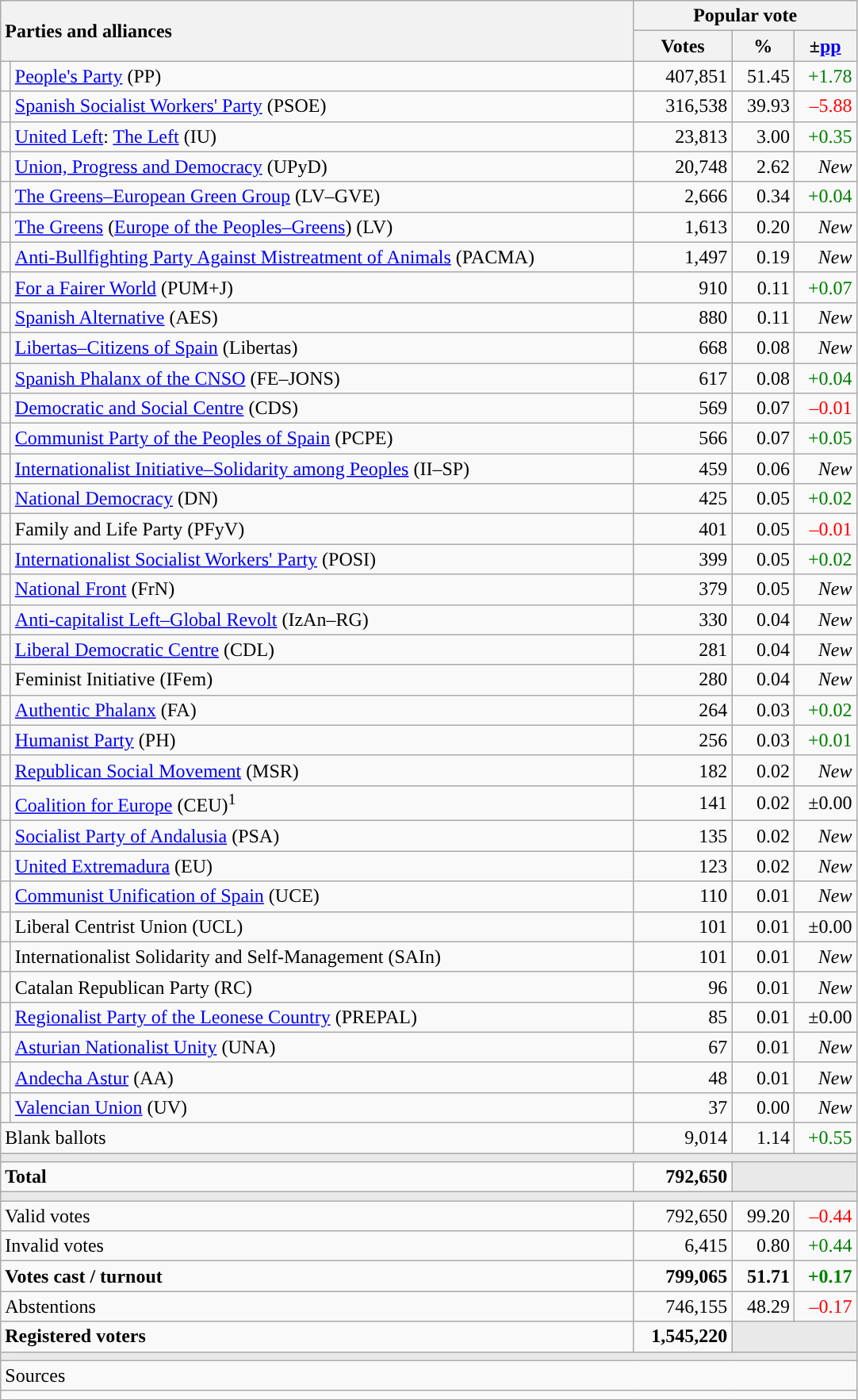<table class="wikitable" style="text-align:right">
<tr>
<th style="text-align:left;" rowspan="2" colspan="2" width="525">Parties and alliances</th>
<th colspan="3">Popular vote</th>
</tr>
<tr>
<th width="75">Votes</th>
<th width="45">%</th>
<th width="45">±<a href='#'>pp</a></th>
</tr>
<tr>
<td width="1" style="color:inherit;background:"></td>
<td align="left"><a href='#'>People's Party</a> (PP)</td>
<td>407,851</td>
<td>51.45</td>
<td style="color:green;">+1.78</td>
</tr>
<tr>
<td style="color:inherit;background:"></td>
<td align="left"><a href='#'>Spanish Socialist Workers' Party</a> (PSOE)</td>
<td>316,538</td>
<td>39.93</td>
<td style="color:red;">–5.88</td>
</tr>
<tr>
<td style="color:inherit;background:"></td>
<td align="left"><a href='#'>United Left</a>: <a href='#'>The Left</a> (IU)</td>
<td>23,813</td>
<td>3.00</td>
<td style="color:green;">+0.35</td>
</tr>
<tr>
<td style="color:inherit;background:"></td>
<td align="left"><a href='#'>Union, Progress and Democracy</a> (UPyD)</td>
<td>20,748</td>
<td>2.62</td>
<td><em>New</em></td>
</tr>
<tr>
<td style="color:inherit;background:"></td>
<td align="left"><a href='#'>The Greens–European Green Group</a> (LV–GVE)</td>
<td>2,666</td>
<td>0.34</td>
<td style="color:green;">+0.04</td>
</tr>
<tr>
<td style="color:inherit;background:"></td>
<td align="left"><a href='#'>The Greens</a> (<a href='#'>Europe of the Peoples–Greens</a>) (LV)</td>
<td>1,613</td>
<td>0.20</td>
<td><em>New</em></td>
</tr>
<tr>
<td style="color:inherit;background:"></td>
<td align="left"><a href='#'>Anti-Bullfighting Party Against Mistreatment of Animals</a> (PACMA)</td>
<td>1,497</td>
<td>0.19</td>
<td><em>New</em></td>
</tr>
<tr>
<td style="color:inherit;background:"></td>
<td align="left"><a href='#'>For a Fairer World</a> (PUM+J)</td>
<td>910</td>
<td>0.11</td>
<td style="color:green;">+0.07</td>
</tr>
<tr>
<td style="color:inherit;background:"></td>
<td align="left"><a href='#'>Spanish Alternative</a> (AES)</td>
<td>880</td>
<td>0.11</td>
<td><em>New</em></td>
</tr>
<tr>
<td style="color:inherit;background:"></td>
<td align="left"><a href='#'>Libertas–Citizens of Spain</a> (Libertas)</td>
<td>668</td>
<td>0.08</td>
<td><em>New</em></td>
</tr>
<tr>
<td style="color:inherit;background:"></td>
<td align="left"><a href='#'>Spanish Phalanx of the CNSO</a> (FE–JONS)</td>
<td>617</td>
<td>0.08</td>
<td style="color:green;">+0.04</td>
</tr>
<tr>
<td style="color:inherit;background:"></td>
<td align="left"><a href='#'>Democratic and Social Centre</a> (CDS)</td>
<td>569</td>
<td>0.07</td>
<td style="color:red;">–0.01</td>
</tr>
<tr>
<td style="color:inherit;background:"></td>
<td align="left"><a href='#'>Communist Party of the Peoples of Spain</a> (PCPE)</td>
<td>566</td>
<td>0.07</td>
<td style="color:green;">+0.05</td>
</tr>
<tr>
<td style="color:inherit;background:"></td>
<td align="left"><a href='#'>Internationalist Initiative–Solidarity among Peoples</a> (II–SP)</td>
<td>459</td>
<td>0.06</td>
<td><em>New</em></td>
</tr>
<tr>
<td style="color:inherit;background:"></td>
<td align="left"><a href='#'>National Democracy</a> (DN)</td>
<td>425</td>
<td>0.05</td>
<td style="color:green;">+0.02</td>
</tr>
<tr>
<td style="color:inherit;background:"></td>
<td align="left">Family and Life Party (PFyV)</td>
<td>401</td>
<td>0.05</td>
<td style="color:red;">–0.01</td>
</tr>
<tr>
<td style="color:inherit;background:"></td>
<td align="left"><a href='#'>Internationalist Socialist Workers' Party</a> (POSI)</td>
<td>399</td>
<td>0.05</td>
<td style="color:green;">+0.02</td>
</tr>
<tr>
<td style="color:inherit;background:"></td>
<td align="left"><a href='#'>National Front</a> (FrN)</td>
<td>379</td>
<td>0.05</td>
<td><em>New</em></td>
</tr>
<tr>
<td style="color:inherit;background:"></td>
<td align="left"><a href='#'>Anti-capitalist Left–Global Revolt</a> (IzAn–RG)</td>
<td>330</td>
<td>0.04</td>
<td><em>New</em></td>
</tr>
<tr>
<td style="color:inherit;background:"></td>
<td align="left"><a href='#'>Liberal Democratic Centre</a> (CDL)</td>
<td>281</td>
<td>0.04</td>
<td><em>New</em></td>
</tr>
<tr>
<td style="color:inherit;background:"></td>
<td align="left">Feminist Initiative (IFem)</td>
<td>280</td>
<td>0.04</td>
<td><em>New</em></td>
</tr>
<tr>
<td style="color:inherit;background:"></td>
<td align="left"><a href='#'>Authentic Phalanx</a> (FA)</td>
<td>264</td>
<td>0.03</td>
<td style="color:green;">+0.02</td>
</tr>
<tr>
<td style="color:inherit;background:"></td>
<td align="left"><a href='#'>Humanist Party</a> (PH)</td>
<td>256</td>
<td>0.03</td>
<td style="color:green;">+0.01</td>
</tr>
<tr>
<td style="color:inherit;background:"></td>
<td align="left"><a href='#'>Republican Social Movement</a> (MSR)</td>
<td>182</td>
<td>0.02</td>
<td><em>New</em></td>
</tr>
<tr>
<td style="color:inherit;background:"></td>
<td align="left"><a href='#'>Coalition for Europe</a> (CEU)<sup>1</sup></td>
<td>141</td>
<td>0.02</td>
<td>±0.00</td>
</tr>
<tr>
<td style="color:inherit;background:"></td>
<td align="left"><a href='#'>Socialist Party of Andalusia</a> (PSA)</td>
<td>135</td>
<td>0.02</td>
<td><em>New</em></td>
</tr>
<tr>
<td style="color:inherit;background:"></td>
<td align="left"><a href='#'>United Extremadura</a> (EU)</td>
<td>123</td>
<td>0.02</td>
<td><em>New</em></td>
</tr>
<tr>
<td style="color:inherit;background:"></td>
<td align="left"><a href='#'>Communist Unification of Spain</a> (UCE)</td>
<td>110</td>
<td>0.01</td>
<td><em>New</em></td>
</tr>
<tr>
<td style="color:inherit;background:"></td>
<td align="left">Liberal Centrist Union (UCL)</td>
<td>101</td>
<td>0.01</td>
<td>±0.00</td>
</tr>
<tr>
<td style="color:inherit;background:"></td>
<td align="left">Internationalist Solidarity and Self-Management (SAIn)</td>
<td>101</td>
<td>0.01</td>
<td><em>New</em></td>
</tr>
<tr>
<td style="color:inherit;background:"></td>
<td align="left">Catalan Republican Party (RC)</td>
<td>96</td>
<td>0.01</td>
<td><em>New</em></td>
</tr>
<tr>
<td style="color:inherit;background:"></td>
<td align="left"><a href='#'>Regionalist Party of the Leonese Country</a> (PREPAL)</td>
<td>85</td>
<td>0.01</td>
<td>±0.00</td>
</tr>
<tr>
<td style="color:inherit;background:"></td>
<td align="left"><a href='#'>Asturian Nationalist Unity</a> (UNA)</td>
<td>67</td>
<td>0.01</td>
<td><em>New</em></td>
</tr>
<tr>
<td style="color:inherit;background:"></td>
<td align="left"><a href='#'>Andecha Astur</a> (AA)</td>
<td>48</td>
<td>0.01</td>
<td><em>New</em></td>
</tr>
<tr>
<td style="color:inherit;background:"></td>
<td align="left"><a href='#'>Valencian Union</a> (UV)</td>
<td>37</td>
<td>0.00</td>
<td><em>New</em></td>
</tr>
<tr>
<td align="left" colspan="2">Blank ballots</td>
<td>9,014</td>
<td>1.14</td>
<td style="color:green;">+0.55</td>
</tr>
<tr>
<td colspan="5" bgcolor="#E9E9E9"></td>
</tr>
<tr style="font-weight:bold;">
<td align="left" colspan="2">Total</td>
<td>792,650</td>
<td bgcolor="#E9E9E9" colspan="2"></td>
</tr>
<tr>
<td colspan="5" bgcolor="#E9E9E9"></td>
</tr>
<tr>
<td align="left" colspan="2">Valid votes</td>
<td>792,650</td>
<td>99.20</td>
<td style="color:red;">–0.44</td>
</tr>
<tr>
<td align="left" colspan="2">Invalid votes</td>
<td>6,415</td>
<td>0.80</td>
<td style="color:green;">+0.44</td>
</tr>
<tr style="font-weight:bold;">
<td align="left" colspan="2">Votes cast / turnout</td>
<td>799,065</td>
<td>51.71</td>
<td style="color:green;">+0.17</td>
</tr>
<tr>
<td align="left" colspan="2">Abstentions</td>
<td>746,155</td>
<td>48.29</td>
<td style="color:red;">–0.17</td>
</tr>
<tr style="font-weight:bold;">
<td align="left" colspan="2">Registered voters</td>
<td>1,545,220</td>
<td bgcolor="#E9E9E9" colspan="2"></td>
</tr>
<tr>
<td colspan="5" bgcolor="#E9E9E9"></td>
</tr>
<tr>
<td align="left" colspan="5">Sources</td>
</tr>
<tr>
<td colspan="5" style="text-align:left; max-width:680px;"></td>
</tr>
</table>
